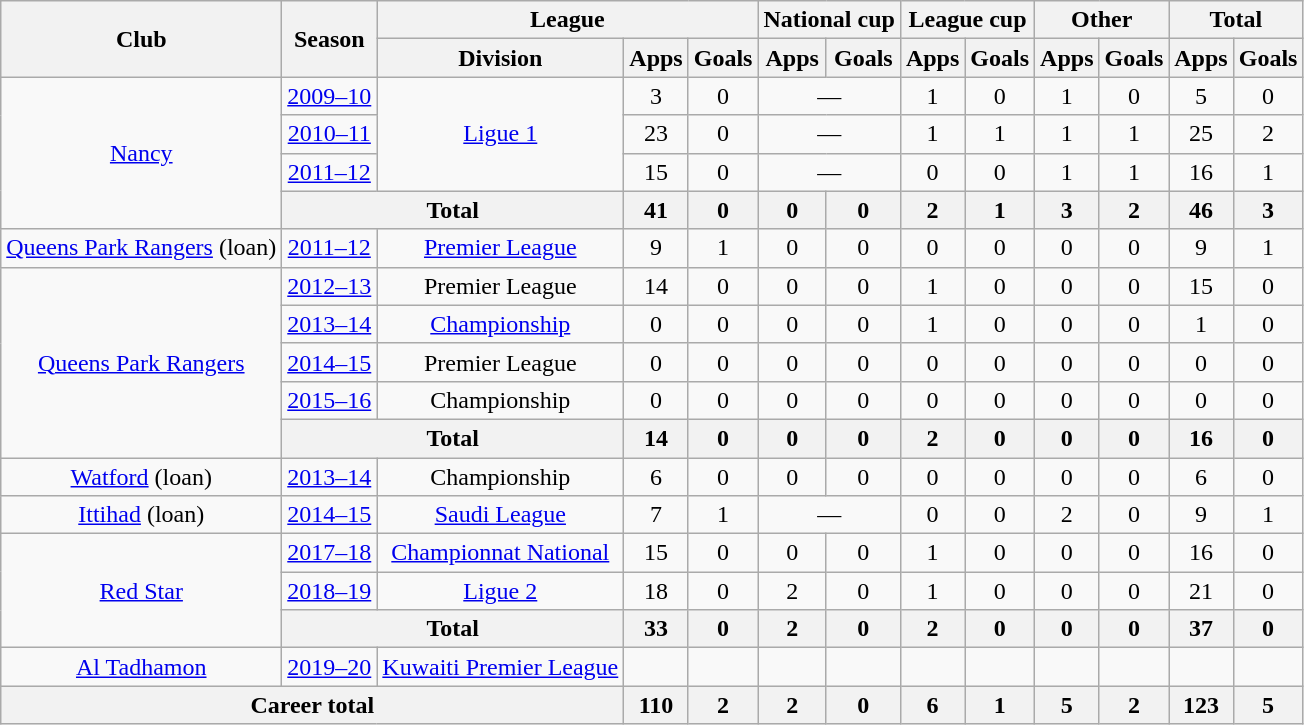<table class="wikitable" style="text-align:center">
<tr>
<th rowspan="2">Club</th>
<th rowspan="2">Season</th>
<th colspan="3">League</th>
<th colspan="2">National cup</th>
<th colspan="2">League cup</th>
<th colspan="2">Other</th>
<th colspan="2">Total</th>
</tr>
<tr>
<th>Division</th>
<th>Apps</th>
<th>Goals</th>
<th>Apps</th>
<th>Goals</th>
<th>Apps</th>
<th>Goals</th>
<th>Apps</th>
<th>Goals</th>
<th>Apps</th>
<th>Goals</th>
</tr>
<tr>
<td rowspan="4"><a href='#'>Nancy</a></td>
<td><a href='#'>2009–10</a></td>
<td rowspan="3"><a href='#'>Ligue 1</a></td>
<td>3</td>
<td>0</td>
<td colspan=2>—</td>
<td>1</td>
<td>0</td>
<td>1</td>
<td>0</td>
<td>5</td>
<td>0</td>
</tr>
<tr>
<td><a href='#'>2010–11</a></td>
<td>23</td>
<td>0</td>
<td colspan="2">—</td>
<td>1</td>
<td>1</td>
<td>1</td>
<td>1</td>
<td>25</td>
<td>2</td>
</tr>
<tr>
<td><a href='#'>2011–12</a></td>
<td>15</td>
<td>0</td>
<td colspan="2">—</td>
<td>0</td>
<td>0</td>
<td>1</td>
<td>1</td>
<td>16</td>
<td>1</td>
</tr>
<tr>
<th colspan="2">Total</th>
<th>41</th>
<th>0</th>
<th>0</th>
<th>0</th>
<th>2</th>
<th>1</th>
<th>3</th>
<th>2</th>
<th>46</th>
<th>3</th>
</tr>
<tr>
<td><a href='#'>Queens Park Rangers</a> (loan)</td>
<td><a href='#'>2011–12</a></td>
<td><a href='#'>Premier League</a></td>
<td>9</td>
<td>1</td>
<td>0</td>
<td>0</td>
<td>0</td>
<td>0</td>
<td>0</td>
<td>0</td>
<td>9</td>
<td>1</td>
</tr>
<tr>
<td rowspan="5"><a href='#'>Queens Park Rangers</a></td>
<td><a href='#'>2012–13</a></td>
<td>Premier League</td>
<td>14</td>
<td>0</td>
<td>0</td>
<td>0</td>
<td>1</td>
<td>0</td>
<td>0</td>
<td>0</td>
<td>15</td>
<td>0</td>
</tr>
<tr>
<td><a href='#'>2013–14</a></td>
<td><a href='#'>Championship</a></td>
<td>0</td>
<td>0</td>
<td>0</td>
<td>0</td>
<td>1</td>
<td>0</td>
<td>0</td>
<td>0</td>
<td>1</td>
<td>0</td>
</tr>
<tr>
<td><a href='#'>2014–15</a></td>
<td>Premier League</td>
<td>0</td>
<td>0</td>
<td>0</td>
<td>0</td>
<td>0</td>
<td>0</td>
<td>0</td>
<td>0</td>
<td>0</td>
<td>0</td>
</tr>
<tr>
<td><a href='#'>2015–16</a></td>
<td>Championship</td>
<td>0</td>
<td>0</td>
<td>0</td>
<td>0</td>
<td>0</td>
<td>0</td>
<td>0</td>
<td>0</td>
<td>0</td>
<td>0</td>
</tr>
<tr>
<th colspan="2">Total</th>
<th>14</th>
<th>0</th>
<th>0</th>
<th>0</th>
<th>2</th>
<th>0</th>
<th>0</th>
<th>0</th>
<th>16</th>
<th>0</th>
</tr>
<tr>
<td><a href='#'>Watford</a> (loan)</td>
<td><a href='#'>2013–14</a></td>
<td>Championship</td>
<td>6</td>
<td>0</td>
<td>0</td>
<td>0</td>
<td>0</td>
<td>0</td>
<td>0</td>
<td>0</td>
<td>6</td>
<td>0</td>
</tr>
<tr>
<td><a href='#'>Ittihad</a> (loan)</td>
<td><a href='#'>2014–15</a></td>
<td><a href='#'>Saudi League</a></td>
<td>7</td>
<td>1</td>
<td colspan="2">—</td>
<td>0</td>
<td>0</td>
<td>2</td>
<td>0</td>
<td>9</td>
<td>1</td>
</tr>
<tr>
<td rowspan="3"><a href='#'>Red Star</a></td>
<td><a href='#'>2017–18</a></td>
<td><a href='#'>Championnat National</a></td>
<td>15</td>
<td>0</td>
<td>0</td>
<td>0</td>
<td>1</td>
<td>0</td>
<td>0</td>
<td>0</td>
<td>16</td>
<td>0</td>
</tr>
<tr>
<td><a href='#'>2018–19</a></td>
<td><a href='#'>Ligue 2</a></td>
<td>18</td>
<td>0</td>
<td>2</td>
<td>0</td>
<td>1</td>
<td>0</td>
<td>0</td>
<td>0</td>
<td>21</td>
<td>0</td>
</tr>
<tr>
<th colspan="2">Total</th>
<th>33</th>
<th>0</th>
<th>2</th>
<th>0</th>
<th>2</th>
<th>0</th>
<th>0</th>
<th>0</th>
<th>37</th>
<th>0</th>
</tr>
<tr>
<td><a href='#'>Al Tadhamon</a></td>
<td><a href='#'>2019–20</a></td>
<td><a href='#'>Kuwaiti Premier League</a></td>
<td></td>
<td></td>
<td></td>
<td></td>
<td></td>
<td></td>
<td></td>
<td></td>
<td></td>
<td></td>
</tr>
<tr>
<th colspan="3">Career total</th>
<th>110</th>
<th>2</th>
<th>2</th>
<th>0</th>
<th>6</th>
<th>1</th>
<th>5</th>
<th>2</th>
<th>123</th>
<th>5</th>
</tr>
</table>
